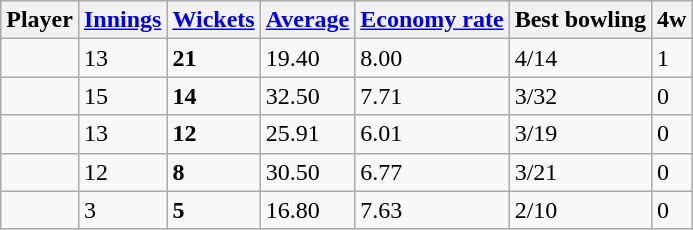<table class="wikitable sortable">
<tr>
<th>Player</th>
<th><a href='#'>Innings</a></th>
<th><a href='#'>Wickets</a></th>
<th><a href='#'>Average</a></th>
<th><a href='#'>Economy rate</a></th>
<th>Best bowling</th>
<th>4w</th>
</tr>
<tr>
<td></td>
<td>13</td>
<td><strong>21</strong></td>
<td>19.40</td>
<td>8.00</td>
<td>4/14</td>
<td>1</td>
</tr>
<tr>
<td></td>
<td>15</td>
<td><strong>14</strong></td>
<td>32.50</td>
<td>7.71</td>
<td>3/32</td>
<td>0</td>
</tr>
<tr>
<td></td>
<td>13</td>
<td><strong>12</strong></td>
<td>25.91</td>
<td>6.01</td>
<td>3/19</td>
<td>0</td>
</tr>
<tr>
<td></td>
<td>12</td>
<td><strong>8</strong></td>
<td>30.50</td>
<td>6.77</td>
<td>3/21</td>
<td>0</td>
</tr>
<tr>
<td></td>
<td>3</td>
<td><strong>5</strong></td>
<td>16.80</td>
<td>7.63</td>
<td>2/10</td>
<td>0</td>
</tr>
</table>
